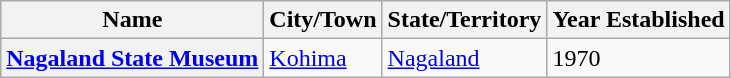<table class="wikitable sortable">
<tr>
<th scope=col>Name</th>
<th scope=col>City/Town</th>
<th scope=col>State/Territory</th>
<th scope=col>Year Established</th>
</tr>
<tr>
<th scope=row><a href='#'>Nagaland State Museum</a></th>
<td><a href='#'>Kohima</a></td>
<td><a href='#'>Nagaland</a></td>
<td>1970</td>
</tr>
</table>
